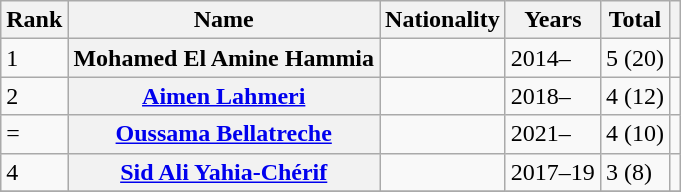<table class="wikitable sortable plainrowheaders">
<tr>
<th scope="col">Rank</th>
<th scope="col">Name</th>
<th scope="col">Nationality</th>
<th scope="col" data-sort-type="number">Years</th>
<th scope="col" data-sort-type="number">Total</th>
<th scope="col" class="unsortable"></th>
</tr>
<tr>
<td>1</td>
<th scope="row"><strong>Mohamed El Amine Hammia</strong></th>
<td></td>
<td>2014–</td>
<td>5 (20)</td>
<td></td>
</tr>
<tr>
<td>2</td>
<th scope="row"><strong><a href='#'>Aimen Lahmeri</a></strong></th>
<td></td>
<td>2018–</td>
<td>4 (12)</td>
<td></td>
</tr>
<tr>
<td>=</td>
<th scope="row"><strong><a href='#'>Oussama Bellatreche</a></strong></th>
<td></td>
<td>2021–</td>
<td>4 (10)</td>
<td></td>
</tr>
<tr>
<td>4</td>
<th scope="row"><a href='#'>Sid Ali Yahia-Chérif</a></th>
<td></td>
<td>2017–19</td>
<td>3 (8)</td>
<td></td>
</tr>
<tr>
</tr>
</table>
